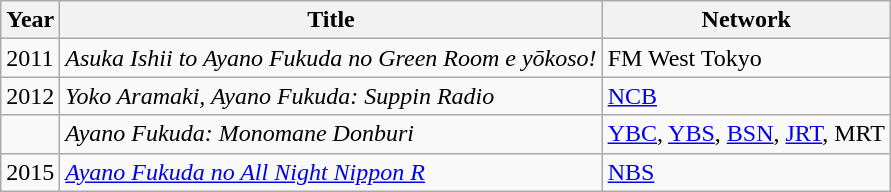<table class="wikitable">
<tr>
<th>Year</th>
<th>Title</th>
<th>Network</th>
</tr>
<tr>
<td>2011</td>
<td><em>Asuka Ishii to Ayano Fukuda no Green Room e yōkoso!</em></td>
<td>FM West Tokyo</td>
</tr>
<tr>
<td>2012</td>
<td><em>Yoko Aramaki, Ayano Fukuda: Suppin Radio</em></td>
<td><a href='#'>NCB</a></td>
</tr>
<tr>
<td></td>
<td><em>Ayano Fukuda: Monomane Donburi</em></td>
<td><a href='#'>YBC</a>, <a href='#'>YBS</a>, <a href='#'>BSN</a>, <a href='#'>JRT</a>, MRT</td>
</tr>
<tr>
<td>2015</td>
<td><em><a href='#'>Ayano Fukuda no All Night Nippon R</a></em></td>
<td><a href='#'>NBS</a></td>
</tr>
</table>
